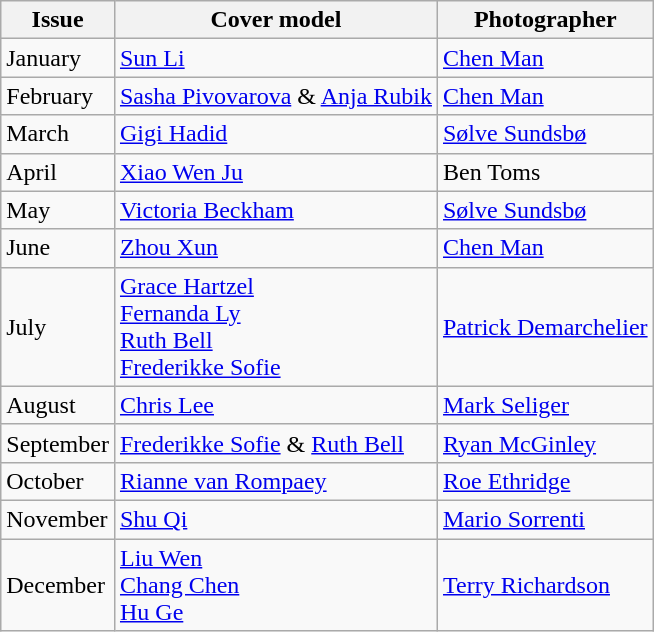<table class="sortable wikitable">
<tr>
<th>Issue</th>
<th>Cover model</th>
<th>Photographer</th>
</tr>
<tr>
<td>January</td>
<td><a href='#'>Sun Li</a></td>
<td><a href='#'>Chen Man</a></td>
</tr>
<tr>
<td>February</td>
<td><a href='#'>Sasha Pivovarova</a> & <a href='#'>Anja Rubik</a></td>
<td><a href='#'>Chen Man</a></td>
</tr>
<tr>
<td>March</td>
<td><a href='#'>Gigi Hadid</a></td>
<td><a href='#'>Sølve Sundsbø</a></td>
</tr>
<tr>
<td>April</td>
<td><a href='#'>Xiao Wen Ju</a></td>
<td>Ben Toms</td>
</tr>
<tr>
<td>May</td>
<td><a href='#'>Victoria Beckham</a></td>
<td><a href='#'>Sølve Sundsbø</a></td>
</tr>
<tr>
<td>June</td>
<td><a href='#'>Zhou Xun</a></td>
<td><a href='#'>Chen Man</a></td>
</tr>
<tr>
<td>July</td>
<td><a href='#'>Grace Hartzel</a><br><a href='#'>Fernanda Ly</a><br><a href='#'>Ruth Bell</a><br><a href='#'>Frederikke Sofie</a></td>
<td><a href='#'>Patrick Demarchelier</a></td>
</tr>
<tr>
<td>August</td>
<td><a href='#'>Chris Lee</a></td>
<td><a href='#'>Mark Seliger</a></td>
</tr>
<tr>
<td>September</td>
<td><a href='#'>Frederikke Sofie</a> & <a href='#'>Ruth Bell</a></td>
<td><a href='#'>Ryan McGinley</a></td>
</tr>
<tr>
<td>October</td>
<td><a href='#'>Rianne van Rompaey</a></td>
<td><a href='#'>Roe Ethridge</a></td>
</tr>
<tr>
<td>November</td>
<td><a href='#'>Shu Qi</a></td>
<td><a href='#'>Mario Sorrenti</a></td>
</tr>
<tr>
<td>December</td>
<td><a href='#'>Liu Wen</a><br><a href='#'>Chang Chen</a><br><a href='#'>Hu Ge</a></td>
<td><a href='#'>Terry Richardson</a></td>
</tr>
</table>
